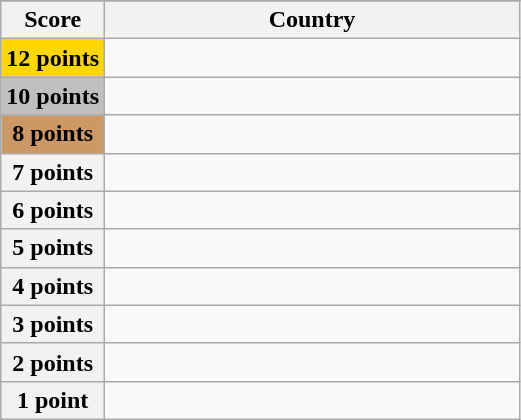<table class="wikitable">
<tr>
</tr>
<tr>
<th scope="col" width="20%">Score</th>
<th scope="col">Country</th>
</tr>
<tr>
<th scope="row" style="background:gold">12 points</th>
<td></td>
</tr>
<tr>
<th scope="row" style="background:silver">10 points</th>
<td></td>
</tr>
<tr>
<th scope="row" style="background:#CC9966">8 points</th>
<td></td>
</tr>
<tr>
<th scope="row">7 points</th>
<td></td>
</tr>
<tr>
<th scope="row">6 points</th>
<td></td>
</tr>
<tr>
<th scope="row">5 points</th>
<td></td>
</tr>
<tr>
<th scope="row">4 points</th>
<td></td>
</tr>
<tr>
<th scope="row">3 points</th>
<td></td>
</tr>
<tr>
<th scope="row">2 points</th>
<td></td>
</tr>
<tr>
<th scope="row">1 point</th>
<td></td>
</tr>
</table>
